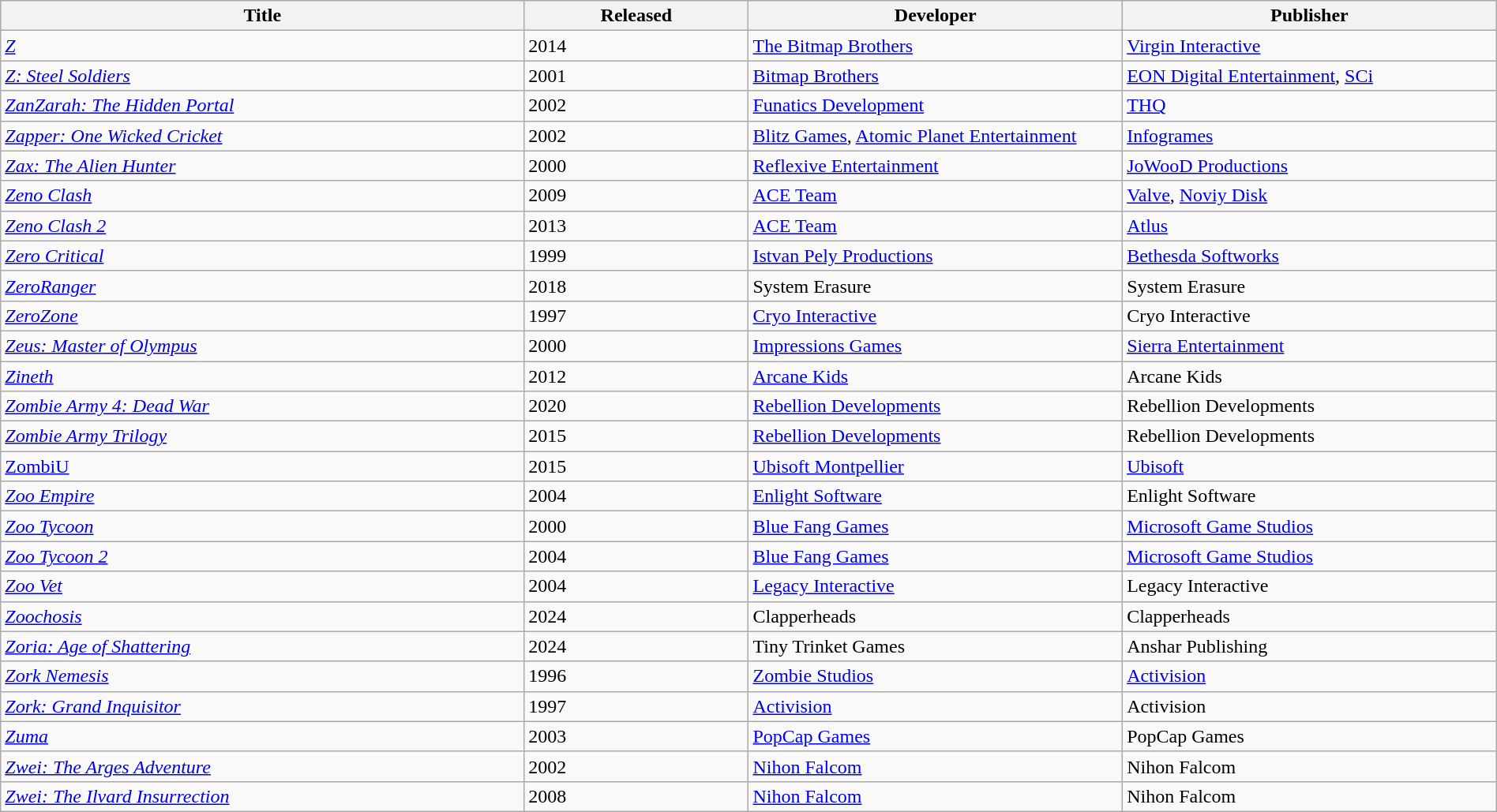<table class="wikitable sortable" width="100%" style="margin:0px 0px">
<tr>
<th width=35%>Title</th>
<th width=15%>Released</th>
<th width=25%>Developer</th>
<th width=25%>Publisher</th>
</tr>
<tr>
<td><em><a href='#'>Z</a></em></td>
<td>2014</td>
<td><a href='#'>The Bitmap Brothers</a></td>
<td><a href='#'>Virgin Interactive</a></td>
</tr>
<tr>
<td><em><a href='#'>Z: Steel Soldiers</a></em></td>
<td>2001</td>
<td><a href='#'>Bitmap Brothers</a></td>
<td><a href='#'>EON Digital Entertainment</a>, <a href='#'>SCi</a></td>
</tr>
<tr>
<td><em><a href='#'>ZanZarah: The Hidden Portal</a></em></td>
<td>2002</td>
<td><a href='#'>Funatics Development</a></td>
<td><a href='#'>THQ</a></td>
</tr>
<tr>
<td><em><a href='#'>Zapper: One Wicked Cricket</a></em></td>
<td>2002</td>
<td><a href='#'>Blitz Games</a>, <a href='#'>Atomic Planet Entertainment</a></td>
<td><a href='#'>Infogrames</a></td>
</tr>
<tr>
<td><em><a href='#'>Zax: The Alien Hunter</a></em></td>
<td>2000</td>
<td><a href='#'>Reflexive Entertainment</a></td>
<td><a href='#'>JoWooD Productions</a></td>
</tr>
<tr>
<td><em><a href='#'>Zeno Clash</a></em></td>
<td>2009</td>
<td><a href='#'>ACE Team</a></td>
<td><a href='#'>Valve</a>, <a href='#'>Noviy Disk</a></td>
</tr>
<tr>
<td><em><a href='#'>Zeno Clash 2</a></em></td>
<td>2013</td>
<td><a href='#'>ACE Team</a></td>
<td><a href='#'>Atlus</a></td>
</tr>
<tr>
<td><em><a href='#'>Zero Critical</a></em></td>
<td>1999</td>
<td><a href='#'>Istvan Pely Productions</a></td>
<td><a href='#'>Bethesda Softworks</a></td>
</tr>
<tr>
<td><em><a href='#'>ZeroRanger</a></em></td>
<td>2018</td>
<td>System Erasure</td>
<td>System Erasure</td>
</tr>
<tr>
<td><em><a href='#'>ZeroZone</a></em></td>
<td>1997</td>
<td><a href='#'>Cryo Interactive</a></td>
<td>Cryo Interactive</td>
</tr>
<tr>
<td><em><a href='#'>Zeus: Master of Olympus</a></em></td>
<td>2000</td>
<td><a href='#'>Impressions Games</a></td>
<td><a href='#'>Sierra Entertainment</a></td>
</tr>
<tr>
<td><em><a href='#'>Zineth</a></em></td>
<td>2012</td>
<td><a href='#'>Arcane Kids</a></td>
<td>Arcane Kids</td>
</tr>
<tr>
<td><em><a href='#'>Zombie Army 4: Dead War</a></em></td>
<td>2020</td>
<td><a href='#'>Rebellion Developments</a></td>
<td>Rebellion Developments</td>
</tr>
<tr>
<td><em><a href='#'>Zombie Army Trilogy</a></em></td>
<td>2015</td>
<td><a href='#'>Rebellion Developments</a></td>
<td>Rebellion Developments</td>
</tr>
<tr>
<td><a href='#'>ZombiU</a></td>
<td>2015</td>
<td><a href='#'>Ubisoft Montpellier</a></td>
<td><a href='#'>Ubisoft</a></td>
</tr>
<tr>
<td><em><a href='#'>Zoo Empire</a></em></td>
<td>2004</td>
<td><a href='#'>Enlight Software</a></td>
<td>Enlight Software</td>
</tr>
<tr>
<td><em><a href='#'>Zoo Tycoon</a></em></td>
<td>2000</td>
<td><a href='#'>Blue Fang Games</a></td>
<td><a href='#'>Microsoft Game Studios</a></td>
</tr>
<tr>
<td><em><a href='#'>Zoo Tycoon 2</a></em></td>
<td>2004</td>
<td><a href='#'>Blue Fang Games</a></td>
<td><a href='#'>Microsoft Game Studios</a></td>
</tr>
<tr>
<td><em><a href='#'>Zoo Vet</a></em></td>
<td>2004</td>
<td><a href='#'>Legacy Interactive</a></td>
<td>Legacy Interactive</td>
</tr>
<tr>
<td><a href='#'><em>Zoochosis</em></a></td>
<td>2024</td>
<td>Clapperheads</td>
<td>Clapperheads</td>
</tr>
<tr>
<td><em><a href='#'>Zoria: Age of Shattering</a></em></td>
<td>2024</td>
<td>Tiny Trinket Games</td>
<td>Anshar Publishing</td>
</tr>
<tr>
<td><em><a href='#'>Zork Nemesis</a></em></td>
<td>1996</td>
<td><a href='#'>Zombie Studios</a></td>
<td><a href='#'>Activision</a></td>
</tr>
<tr>
<td><em><a href='#'>Zork: Grand Inquisitor</a></em></td>
<td>1997</td>
<td><a href='#'>Activision</a></td>
<td>Activision</td>
</tr>
<tr>
<td><em><a href='#'>Zuma</a></em></td>
<td>2003</td>
<td><a href='#'>PopCap Games</a></td>
<td>PopCap Games</td>
</tr>
<tr>
<td><em><a href='#'>Zwei: The Arges Adventure</a></em></td>
<td>2002</td>
<td><a href='#'>Nihon Falcom</a></td>
<td>Nihon Falcom</td>
</tr>
<tr>
<td><em><a href='#'>Zwei: The Ilvard Insurrection</a></em></td>
<td>2008</td>
<td><a href='#'>Nihon Falcom</a></td>
<td>Nihon Falcom</td>
</tr>
</table>
